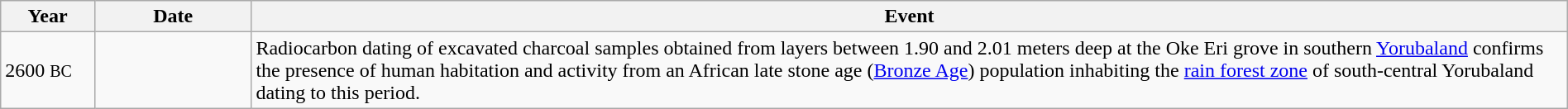<table class="wikitable" width="100%">
<tr>
<th style="width:6%">Year</th>
<th style="width:10%">Date</th>
<th>Event</th>
</tr>
<tr>
<td>2600 <small>BC</small></td>
<td></td>
<td>Radiocarbon dating of excavated charcoal samples obtained from layers between 1.90 and 2.01 meters deep at the Oke Eri grove in southern <a href='#'>Yorubaland</a> confirms the presence of human habitation and activity from an African late stone age (<a href='#'>Bronze Age</a>) population inhabiting the <a href='#'>rain forest zone</a> of south-central Yorubaland dating to this period.</td>
</tr>
</table>
